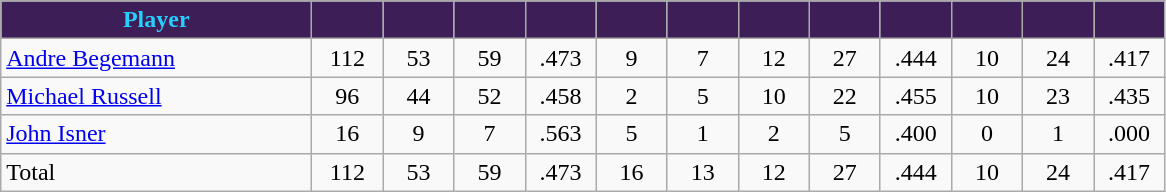<table class="wikitable" style="text-align:center">
<tr>
<th style="background:#3d1e56; color:#25d0ff" width="200px">Player</th>
<th style="background:#3d1e56; color:#25d0ff" width="40px"></th>
<th style="background:#3d1e56; color:#25d0ff" width="40px"></th>
<th style="background:#3d1e56; color:#25d0ff" width="40px"></th>
<th style="background:#3d1e56; color:#25d0ff" width="40px"></th>
<th style="background:#3d1e56; color:#25d0ff" width="40px"></th>
<th style="background:#3d1e56; color:#25d0ff" width="40px"></th>
<th style="background:#3d1e56; color:#25d0ff" width="40px"></th>
<th style="background:#3d1e56; color:#25d0ff" width="40px"></th>
<th style="background:#3d1e56; color:#25d0ff" width="40px"></th>
<th style="background:#3d1e56; color:#25d0ff" width="40px"></th>
<th style="background:#3d1e56; color:#25d0ff" width="40px"></th>
<th style="background:#3d1e56; color:#25d0ff" width="40px"></th>
</tr>
<tr>
<td style="text-align:left"><a href='#'>Andre Begemann</a></td>
<td>112</td>
<td>53</td>
<td>59</td>
<td>.473</td>
<td>9</td>
<td>7</td>
<td>12</td>
<td>27</td>
<td>.444</td>
<td>10</td>
<td>24</td>
<td>.417</td>
</tr>
<tr>
<td style="text-align:left"><a href='#'>Michael Russell</a></td>
<td>96</td>
<td>44</td>
<td>52</td>
<td>.458</td>
<td>2</td>
<td>5</td>
<td>10</td>
<td>22</td>
<td>.455</td>
<td>10</td>
<td>23</td>
<td>.435</td>
</tr>
<tr>
<td style="text-align:left"><a href='#'>John Isner</a></td>
<td>16</td>
<td>9</td>
<td>7</td>
<td>.563</td>
<td>5</td>
<td>1</td>
<td>2</td>
<td>5</td>
<td>.400</td>
<td>0</td>
<td>1</td>
<td>.000</td>
</tr>
<tr>
<td style="text-align:left">Total</td>
<td>112</td>
<td>53</td>
<td>59</td>
<td>.473</td>
<td>16</td>
<td>13</td>
<td>12</td>
<td>27</td>
<td>.444</td>
<td>10</td>
<td>24</td>
<td>.417</td>
</tr>
</table>
